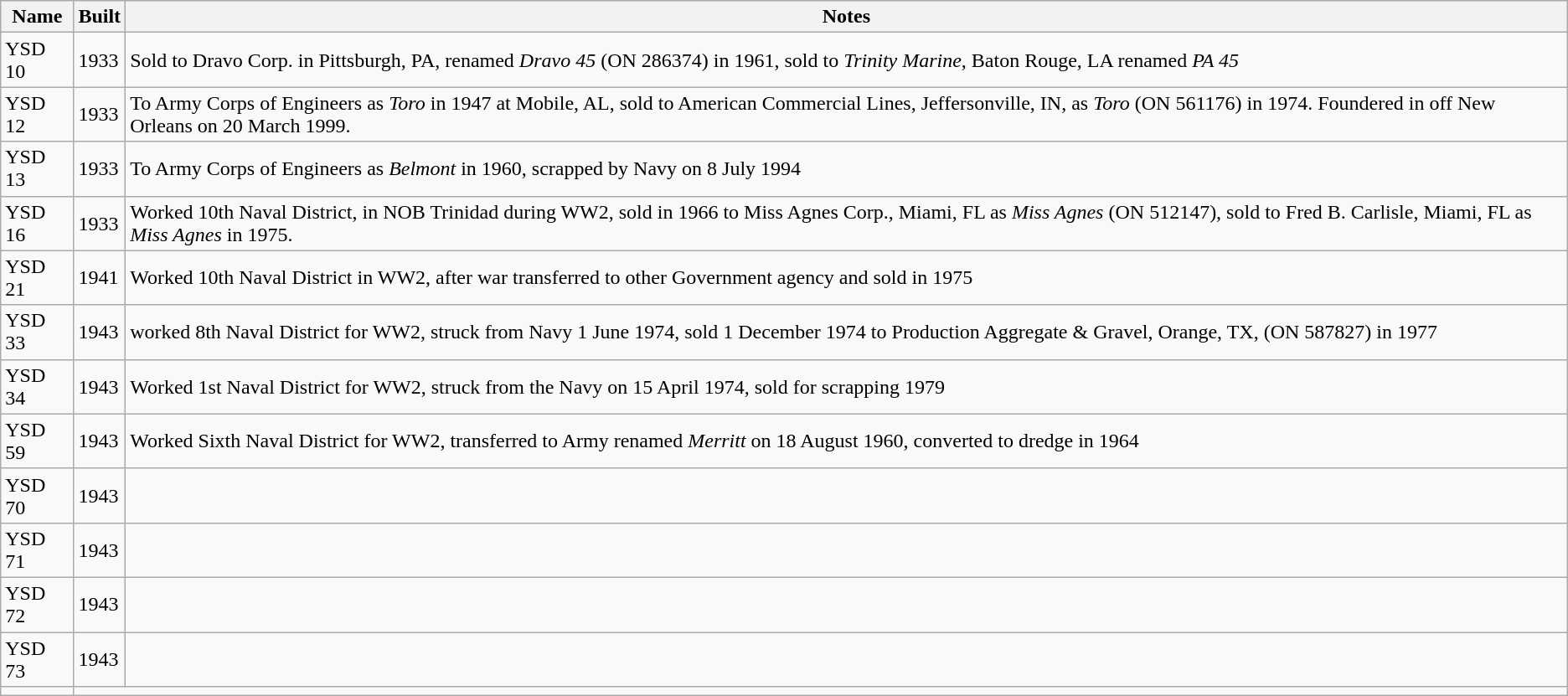<table class="wikitable collapsible">
<tr>
<th>Name</th>
<th>Built</th>
<th>Notes</th>
</tr>
<tr>
<td>YSD 10</td>
<td>1933</td>
<td>Sold to Dravo Corp. in Pittsburgh, PA, renamed <em>Dravo 45 </em>(ON 286374) in 1961, sold to <em>Trinity Marine</em>, Baton Rouge, LA renamed <em>PA 45</em></td>
</tr>
<tr>
<td>YSD 12</td>
<td>1933</td>
<td>To Army Corps of Engineers as <em>Toro</em> in 1947 at Mobile, AL, sold to American Commercial Lines, Jeffersonville, IN, as <em>Toro</em> (ON 561176) in 1974. Foundered in off New Orleans on 20 March 1999.</td>
</tr>
<tr>
<td>YSD 13</td>
<td>1933</td>
<td>To Army Corps of Engineers as <em>Belmont</em> in 1960, scrapped by Navy on 8 July 1994</td>
</tr>
<tr>
<td>YSD 16</td>
<td>1933</td>
<td>Worked 10th Naval District, in NOB Trinidad during WW2, sold in 1966 to Miss Agnes Corp., Miami, FL as <em>Miss Agnes</em> (ON 512147), sold to Fred B. Carlisle, Miami, FL as <em>Miss Agnes</em> in 1975.</td>
</tr>
<tr>
<td>YSD 21</td>
<td>1941</td>
<td>Worked 10th Naval District in WW2, after war transferred to other Government agency and sold in 1975</td>
</tr>
<tr>
<td>YSD 33</td>
<td>1943</td>
<td>worked 8th Naval District for WW2, struck from Navy 1 June 1974, sold 1 December 1974 to Production Aggregate & Gravel, Orange, TX, (ON 587827) in 1977</td>
</tr>
<tr>
<td>YSD 34</td>
<td>1943</td>
<td>Worked 1st Naval District for WW2, struck from the Navy on 15 April 1974, sold for scrapping 1979</td>
</tr>
<tr>
<td>YSD 59</td>
<td>1943</td>
<td>Worked Sixth Naval District for WW2, transferred to Army renamed <em>Merritt</em> on 18 August 1960, converted to dredge in 1964</td>
</tr>
<tr>
<td>YSD 70</td>
<td>1943</td>
<td></td>
</tr>
<tr>
<td>YSD 71</td>
<td>1943</td>
<td></td>
</tr>
<tr>
<td>YSD 72</td>
<td>1943</td>
<td></td>
</tr>
<tr>
<td>YSD 73</td>
<td>1943</td>
<td></td>
</tr>
<tr>
<td></td>
</tr>
</table>
